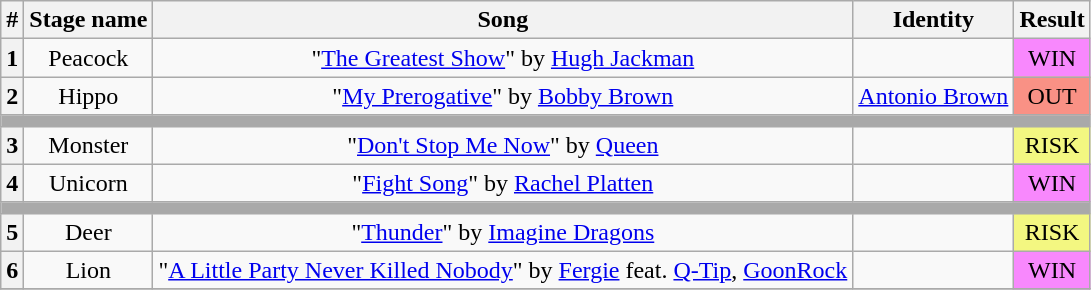<table class="wikitable plainrowheaders" style="text-align: center;">
<tr>
<th>#</th>
<th>Stage name</th>
<th>Song</th>
<th>Identity</th>
<th>Result</th>
</tr>
<tr>
<th>1</th>
<td>Peacock</td>
<td>"<a href='#'>The Greatest Show</a>" by <a href='#'>Hugh Jackman</a></td>
<td></td>
<td bgcolor=#F888FD>WIN</td>
</tr>
<tr>
<th>2</th>
<td>Hippo</td>
<td>"<a href='#'>My Prerogative</a>" by <a href='#'>Bobby Brown</a></td>
<td><a href='#'>Antonio Brown</a></td>
<td bgcolor=#F99185>OUT</td>
</tr>
<tr>
<td colspan="5" style="background:darkgray"></td>
</tr>
<tr>
<th>3</th>
<td>Monster</td>
<td>"<a href='#'>Don't Stop Me Now</a>" by <a href='#'>Queen</a></td>
<td></td>
<td bgcolor=#F3F781>RISK</td>
</tr>
<tr>
<th>4</th>
<td>Unicorn</td>
<td>"<a href='#'>Fight Song</a>" by <a href='#'>Rachel Platten</a></td>
<td></td>
<td bgcolor=#F888FD>WIN</td>
</tr>
<tr>
<td colspan="5" style="background:darkgray"></td>
</tr>
<tr>
<th>5</th>
<td>Deer</td>
<td>"<a href='#'>Thunder</a>" by <a href='#'>Imagine Dragons</a></td>
<td></td>
<td bgcolor=#F3F781>RISK</td>
</tr>
<tr>
<th>6</th>
<td>Lion</td>
<td>"<a href='#'>A Little Party Never Killed Nobody</a>" by <a href='#'>Fergie</a> feat. <a href='#'>Q-Tip</a>, <a href='#'>GoonRock</a></td>
<td></td>
<td bgcolor=#F888FD>WIN</td>
</tr>
<tr>
</tr>
</table>
